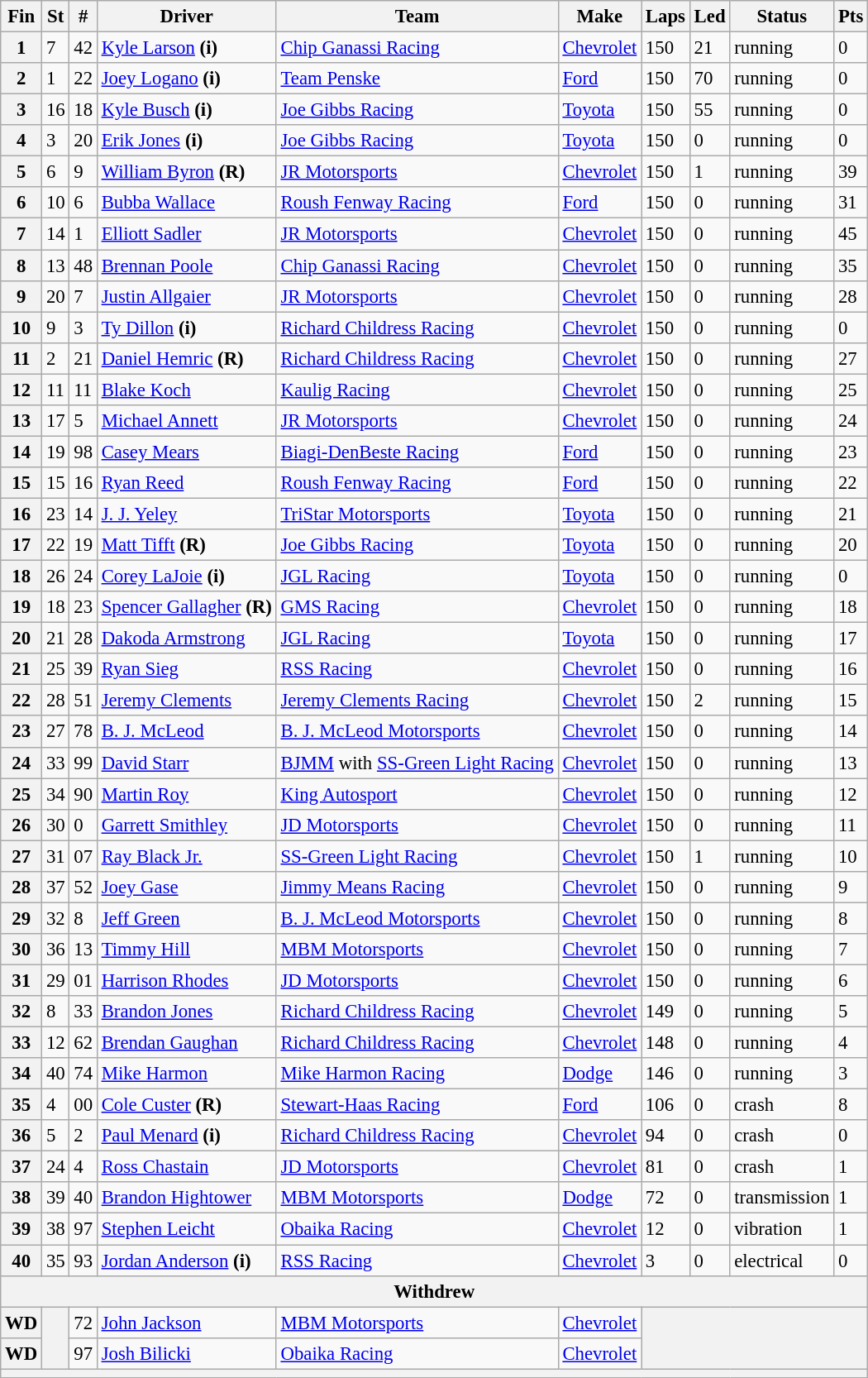<table class="wikitable" style="font-size:95%">
<tr>
<th>Fin</th>
<th>St</th>
<th>#</th>
<th>Driver</th>
<th>Team</th>
<th>Make</th>
<th>Laps</th>
<th>Led</th>
<th>Status</th>
<th>Pts</th>
</tr>
<tr>
<th>1</th>
<td>7</td>
<td>42</td>
<td><a href='#'>Kyle Larson</a> <strong>(i)</strong></td>
<td><a href='#'>Chip Ganassi Racing</a></td>
<td><a href='#'>Chevrolet</a></td>
<td>150</td>
<td>21</td>
<td>running</td>
<td>0</td>
</tr>
<tr>
<th>2</th>
<td>1</td>
<td>22</td>
<td><a href='#'>Joey Logano</a> <strong>(i)</strong></td>
<td><a href='#'>Team Penske</a></td>
<td><a href='#'>Ford</a></td>
<td>150</td>
<td>70</td>
<td>running</td>
<td>0</td>
</tr>
<tr>
<th>3</th>
<td>16</td>
<td>18</td>
<td><a href='#'>Kyle Busch</a> <strong>(i)</strong></td>
<td><a href='#'>Joe Gibbs Racing</a></td>
<td><a href='#'>Toyota</a></td>
<td>150</td>
<td>55</td>
<td>running</td>
<td>0</td>
</tr>
<tr>
<th>4</th>
<td>3</td>
<td>20</td>
<td><a href='#'>Erik Jones</a> <strong>(i)</strong></td>
<td><a href='#'>Joe Gibbs Racing</a></td>
<td><a href='#'>Toyota</a></td>
<td>150</td>
<td>0</td>
<td>running</td>
<td>0</td>
</tr>
<tr>
<th>5</th>
<td>6</td>
<td>9</td>
<td><a href='#'>William Byron</a> <strong>(R)</strong></td>
<td><a href='#'>JR Motorsports</a></td>
<td><a href='#'>Chevrolet</a></td>
<td>150</td>
<td>1</td>
<td>running</td>
<td>39</td>
</tr>
<tr>
<th>6</th>
<td>10</td>
<td>6</td>
<td><a href='#'>Bubba Wallace</a></td>
<td><a href='#'>Roush Fenway Racing</a></td>
<td><a href='#'>Ford</a></td>
<td>150</td>
<td>0</td>
<td>running</td>
<td>31</td>
</tr>
<tr>
<th>7</th>
<td>14</td>
<td>1</td>
<td><a href='#'>Elliott Sadler</a></td>
<td><a href='#'>JR Motorsports</a></td>
<td><a href='#'>Chevrolet</a></td>
<td>150</td>
<td>0</td>
<td>running</td>
<td>45</td>
</tr>
<tr>
<th>8</th>
<td>13</td>
<td>48</td>
<td><a href='#'>Brennan Poole</a></td>
<td><a href='#'>Chip Ganassi Racing</a></td>
<td><a href='#'>Chevrolet</a></td>
<td>150</td>
<td>0</td>
<td>running</td>
<td>35</td>
</tr>
<tr>
<th>9</th>
<td>20</td>
<td>7</td>
<td><a href='#'>Justin Allgaier</a></td>
<td><a href='#'>JR Motorsports</a></td>
<td><a href='#'>Chevrolet</a></td>
<td>150</td>
<td>0</td>
<td>running</td>
<td>28</td>
</tr>
<tr>
<th>10</th>
<td>9</td>
<td>3</td>
<td><a href='#'>Ty Dillon</a> <strong>(i)</strong></td>
<td><a href='#'>Richard Childress Racing</a></td>
<td><a href='#'>Chevrolet</a></td>
<td>150</td>
<td>0</td>
<td>running</td>
<td>0</td>
</tr>
<tr>
<th>11</th>
<td>2</td>
<td>21</td>
<td><a href='#'>Daniel Hemric</a> <strong>(R)</strong></td>
<td><a href='#'>Richard Childress Racing</a></td>
<td><a href='#'>Chevrolet</a></td>
<td>150</td>
<td>0</td>
<td>running</td>
<td>27</td>
</tr>
<tr>
<th>12</th>
<td>11</td>
<td>11</td>
<td><a href='#'>Blake Koch</a></td>
<td><a href='#'>Kaulig Racing</a></td>
<td><a href='#'>Chevrolet</a></td>
<td>150</td>
<td>0</td>
<td>running</td>
<td>25</td>
</tr>
<tr>
<th>13</th>
<td>17</td>
<td>5</td>
<td><a href='#'>Michael Annett</a></td>
<td><a href='#'>JR Motorsports</a></td>
<td><a href='#'>Chevrolet</a></td>
<td>150</td>
<td>0</td>
<td>running</td>
<td>24</td>
</tr>
<tr>
<th>14</th>
<td>19</td>
<td>98</td>
<td><a href='#'>Casey Mears</a></td>
<td><a href='#'>Biagi-DenBeste Racing</a></td>
<td><a href='#'>Ford</a></td>
<td>150</td>
<td>0</td>
<td>running</td>
<td>23</td>
</tr>
<tr>
<th>15</th>
<td>15</td>
<td>16</td>
<td><a href='#'>Ryan Reed</a></td>
<td><a href='#'>Roush Fenway Racing</a></td>
<td><a href='#'>Ford</a></td>
<td>150</td>
<td>0</td>
<td>running</td>
<td>22</td>
</tr>
<tr>
<th>16</th>
<td>23</td>
<td>14</td>
<td><a href='#'>J. J. Yeley</a></td>
<td><a href='#'>TriStar Motorsports</a></td>
<td><a href='#'>Toyota</a></td>
<td>150</td>
<td>0</td>
<td>running</td>
<td>21</td>
</tr>
<tr>
<th>17</th>
<td>22</td>
<td>19</td>
<td><a href='#'>Matt Tifft</a> <strong>(R)</strong></td>
<td><a href='#'>Joe Gibbs Racing</a></td>
<td><a href='#'>Toyota</a></td>
<td>150</td>
<td>0</td>
<td>running</td>
<td>20</td>
</tr>
<tr>
<th>18</th>
<td>26</td>
<td>24</td>
<td><a href='#'>Corey LaJoie</a> <strong>(i)</strong></td>
<td><a href='#'>JGL Racing</a></td>
<td><a href='#'>Toyota</a></td>
<td>150</td>
<td>0</td>
<td>running</td>
<td>0</td>
</tr>
<tr>
<th>19</th>
<td>18</td>
<td>23</td>
<td><a href='#'>Spencer Gallagher</a> <strong>(R)</strong></td>
<td><a href='#'>GMS Racing</a></td>
<td><a href='#'>Chevrolet</a></td>
<td>150</td>
<td>0</td>
<td>running</td>
<td>18</td>
</tr>
<tr>
<th>20</th>
<td>21</td>
<td>28</td>
<td><a href='#'>Dakoda Armstrong</a></td>
<td><a href='#'>JGL Racing</a></td>
<td><a href='#'>Toyota</a></td>
<td>150</td>
<td>0</td>
<td>running</td>
<td>17</td>
</tr>
<tr>
<th>21</th>
<td>25</td>
<td>39</td>
<td><a href='#'>Ryan Sieg</a></td>
<td><a href='#'>RSS Racing</a></td>
<td><a href='#'>Chevrolet</a></td>
<td>150</td>
<td>0</td>
<td>running</td>
<td>16</td>
</tr>
<tr>
<th>22</th>
<td>28</td>
<td>51</td>
<td><a href='#'>Jeremy Clements</a></td>
<td><a href='#'>Jeremy Clements Racing</a></td>
<td><a href='#'>Chevrolet</a></td>
<td>150</td>
<td>2</td>
<td>running</td>
<td>15</td>
</tr>
<tr>
<th>23</th>
<td>27</td>
<td>78</td>
<td><a href='#'>B. J. McLeod</a></td>
<td><a href='#'>B. J. McLeod Motorsports</a></td>
<td><a href='#'>Chevrolet</a></td>
<td>150</td>
<td>0</td>
<td>running</td>
<td>14</td>
</tr>
<tr>
<th>24</th>
<td>33</td>
<td>99</td>
<td><a href='#'>David Starr</a></td>
<td><a href='#'>BJMM</a> with <a href='#'>SS-Green Light Racing</a></td>
<td><a href='#'>Chevrolet</a></td>
<td>150</td>
<td>0</td>
<td>running</td>
<td>13</td>
</tr>
<tr>
<th>25</th>
<td>34</td>
<td>90</td>
<td><a href='#'>Martin Roy</a></td>
<td><a href='#'>King Autosport</a></td>
<td><a href='#'>Chevrolet</a></td>
<td>150</td>
<td>0</td>
<td>running</td>
<td>12</td>
</tr>
<tr>
<th>26</th>
<td>30</td>
<td>0</td>
<td><a href='#'>Garrett Smithley</a></td>
<td><a href='#'>JD Motorsports</a></td>
<td><a href='#'>Chevrolet</a></td>
<td>150</td>
<td>0</td>
<td>running</td>
<td>11</td>
</tr>
<tr>
<th>27</th>
<td>31</td>
<td>07</td>
<td><a href='#'>Ray Black Jr.</a></td>
<td><a href='#'>SS-Green Light Racing</a></td>
<td><a href='#'>Chevrolet</a></td>
<td>150</td>
<td>1</td>
<td>running</td>
<td>10</td>
</tr>
<tr>
<th>28</th>
<td>37</td>
<td>52</td>
<td><a href='#'>Joey Gase</a></td>
<td><a href='#'>Jimmy Means Racing</a></td>
<td><a href='#'>Chevrolet</a></td>
<td>150</td>
<td>0</td>
<td>running</td>
<td>9</td>
</tr>
<tr>
<th>29</th>
<td>32</td>
<td>8</td>
<td><a href='#'>Jeff Green</a></td>
<td><a href='#'>B. J. McLeod Motorsports</a></td>
<td><a href='#'>Chevrolet</a></td>
<td>150</td>
<td>0</td>
<td>running</td>
<td>8</td>
</tr>
<tr>
<th>30</th>
<td>36</td>
<td>13</td>
<td><a href='#'>Timmy Hill</a></td>
<td><a href='#'>MBM Motorsports</a></td>
<td><a href='#'>Chevrolet</a></td>
<td>150</td>
<td>0</td>
<td>running</td>
<td>7</td>
</tr>
<tr>
<th>31</th>
<td>29</td>
<td>01</td>
<td><a href='#'>Harrison Rhodes</a></td>
<td><a href='#'>JD Motorsports</a></td>
<td><a href='#'>Chevrolet</a></td>
<td>150</td>
<td>0</td>
<td>running</td>
<td>6</td>
</tr>
<tr>
<th>32</th>
<td>8</td>
<td>33</td>
<td><a href='#'>Brandon Jones</a></td>
<td><a href='#'>Richard Childress Racing</a></td>
<td><a href='#'>Chevrolet</a></td>
<td>149</td>
<td>0</td>
<td>running</td>
<td>5</td>
</tr>
<tr>
<th>33</th>
<td>12</td>
<td>62</td>
<td><a href='#'>Brendan Gaughan</a></td>
<td><a href='#'>Richard Childress Racing</a></td>
<td><a href='#'>Chevrolet</a></td>
<td>148</td>
<td>0</td>
<td>running</td>
<td>4</td>
</tr>
<tr>
<th>34</th>
<td>40</td>
<td>74</td>
<td><a href='#'>Mike Harmon</a></td>
<td><a href='#'>Mike Harmon Racing</a></td>
<td><a href='#'>Dodge</a></td>
<td>146</td>
<td>0</td>
<td>running</td>
<td>3</td>
</tr>
<tr>
<th>35</th>
<td>4</td>
<td>00</td>
<td><a href='#'>Cole Custer</a> <strong>(R)</strong></td>
<td><a href='#'>Stewart-Haas Racing</a></td>
<td><a href='#'>Ford</a></td>
<td>106</td>
<td>0</td>
<td>crash</td>
<td>8</td>
</tr>
<tr>
<th>36</th>
<td>5</td>
<td>2</td>
<td><a href='#'>Paul Menard</a> <strong>(i)</strong></td>
<td><a href='#'>Richard Childress Racing</a></td>
<td><a href='#'>Chevrolet</a></td>
<td>94</td>
<td>0</td>
<td>crash</td>
<td>0</td>
</tr>
<tr>
<th>37</th>
<td>24</td>
<td>4</td>
<td><a href='#'>Ross Chastain</a></td>
<td><a href='#'>JD Motorsports</a></td>
<td><a href='#'>Chevrolet</a></td>
<td>81</td>
<td>0</td>
<td>crash</td>
<td>1</td>
</tr>
<tr>
<th>38</th>
<td>39</td>
<td>40</td>
<td><a href='#'>Brandon Hightower</a></td>
<td><a href='#'>MBM Motorsports</a></td>
<td><a href='#'>Dodge</a></td>
<td>72</td>
<td>0</td>
<td>transmission</td>
<td>1</td>
</tr>
<tr>
<th>39</th>
<td>38</td>
<td>97</td>
<td><a href='#'>Stephen Leicht</a></td>
<td><a href='#'>Obaika Racing</a></td>
<td><a href='#'>Chevrolet</a></td>
<td>12</td>
<td>0</td>
<td>vibration</td>
<td>1</td>
</tr>
<tr>
<th>40</th>
<td>35</td>
<td>93</td>
<td><a href='#'>Jordan Anderson</a> <strong>(i)</strong></td>
<td><a href='#'>RSS Racing</a></td>
<td><a href='#'>Chevrolet</a></td>
<td>3</td>
<td>0</td>
<td>electrical</td>
<td>0</td>
</tr>
<tr>
<th colspan="10">Withdrew</th>
</tr>
<tr>
<th>WD</th>
<th rowspan="2"></th>
<td>72</td>
<td><a href='#'>John Jackson</a></td>
<td><a href='#'>MBM Motorsports</a></td>
<td><a href='#'>Chevrolet</a></td>
<th colspan="4" rowspan="2"></th>
</tr>
<tr>
<th>WD</th>
<td>97</td>
<td><a href='#'>Josh Bilicki</a></td>
<td><a href='#'>Obaika Racing</a></td>
<td><a href='#'>Chevrolet</a></td>
</tr>
<tr>
<th colspan="10"></th>
</tr>
</table>
